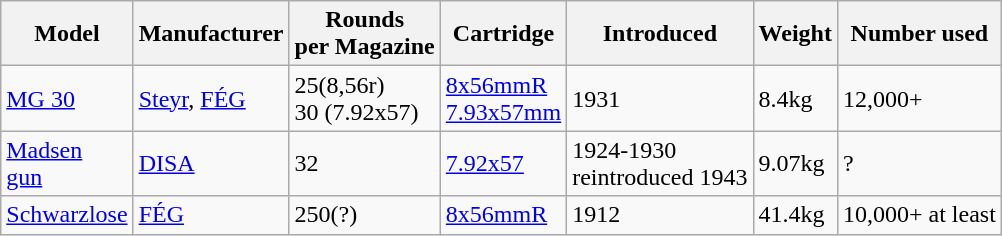<table class="wikitable">
<tr>
<th>Model</th>
<th>Manufacturer</th>
<th>Rounds<br>per
Magazine</th>
<th>Cartridge</th>
<th>Introduced</th>
<th>Weight</th>
<th>Number used</th>
</tr>
<tr>
<td><a href='#'>MG 30</a></td>
<td><a href='#'>Steyr</a>, <a href='#'>FÉG</a></td>
<td>25(8,56r)<br>30 (7.92x57)</td>
<td><a href='#'>8x56mmR</a><br><a href='#'>7.93x57mm</a></td>
<td>1931</td>
<td>8.4kg</td>
<td>12,000+</td>
</tr>
<tr>
<td><a href='#'>Madsen</a><br><a href='#'>gun</a></td>
<td><a href='#'>DISA</a></td>
<td>32</td>
<td><a href='#'>7.92x57</a></td>
<td>1924-1930<br>reintroduced 1943</td>
<td>9.07kg</td>
<td>?</td>
</tr>
<tr>
<td><a href='#'>Schwarzlose</a></td>
<td><a href='#'>FÉG</a></td>
<td>250(?)</td>
<td><a href='#'>8x56mmR</a></td>
<td>1912</td>
<td>41.4kg</td>
<td>10,000+ at least</td>
</tr>
</table>
